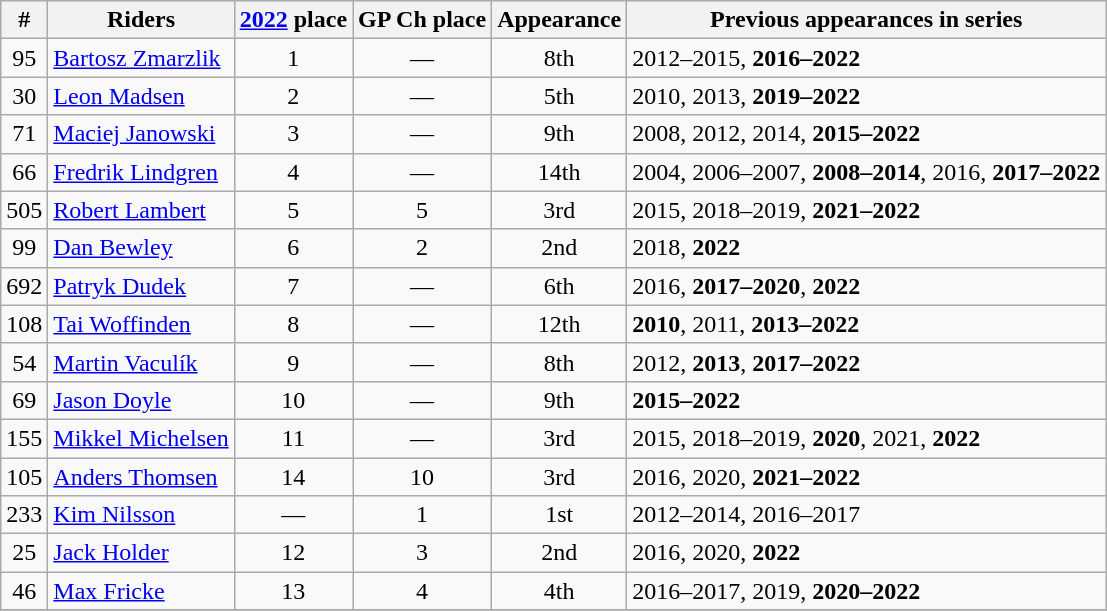<table class="wikitable" style="text-align:center">
<tr>
<th>#</th>
<th>Riders</th>
<th><a href='#'>2022</a> place</th>
<th>GP Ch place</th>
<th>Appearance</th>
<th>Previous appearances in series</th>
</tr>
<tr>
<td>95</td>
<td align=left> <a href='#'>Bartosz Zmarzlik</a></td>
<td>1</td>
<td>—</td>
<td>8th</td>
<td align=left>2012–2015, <strong>2016–2022</strong></td>
</tr>
<tr>
<td>30</td>
<td align=left> <a href='#'>Leon Madsen</a></td>
<td>2</td>
<td>—</td>
<td>5th</td>
<td align=left>2010, 2013, <strong>2019–2022</strong></td>
</tr>
<tr>
<td>71</td>
<td align=left> <a href='#'>Maciej Janowski</a></td>
<td>3</td>
<td>—</td>
<td>9th</td>
<td align=left>2008, 2012, 2014, <strong>2015–2022</strong></td>
</tr>
<tr>
<td>66</td>
<td align=left> <a href='#'>Fredrik Lindgren</a></td>
<td>4</td>
<td>—</td>
<td>14th</td>
<td align=left>2004, 2006–2007, <strong>2008–2014</strong>, 2016, <strong>2017–2022</strong></td>
</tr>
<tr>
<td>505</td>
<td align=left> <a href='#'>Robert Lambert</a></td>
<td>5</td>
<td>5</td>
<td>3rd</td>
<td align=left>2015, 2018–2019, <strong>2021–2022</strong></td>
</tr>
<tr>
<td>99</td>
<td align=left> <a href='#'>Dan Bewley</a></td>
<td>6</td>
<td>2</td>
<td>2nd</td>
<td align=left>2018, <strong>2022</strong></td>
</tr>
<tr>
<td>692</td>
<td align=left> <a href='#'>Patryk Dudek</a></td>
<td>7</td>
<td>—</td>
<td>6th</td>
<td align=left>2016, <strong>2017–2020</strong>, <strong>2022</strong></td>
</tr>
<tr>
<td>108</td>
<td align=left> <a href='#'>Tai Woffinden</a></td>
<td>8</td>
<td>—</td>
<td>12th</td>
<td align=left><strong>2010</strong>, 2011, <strong>2013–2022</strong></td>
</tr>
<tr>
<td>54</td>
<td align=left> <a href='#'>Martin Vaculík</a></td>
<td>9</td>
<td>—</td>
<td>8th</td>
<td align=left>2012, <strong>2013</strong>, <strong>2017–2022</strong></td>
</tr>
<tr>
<td>69</td>
<td align=left> <a href='#'>Jason Doyle</a></td>
<td>10</td>
<td>—</td>
<td>9th</td>
<td align=left><strong>2015–2022</strong></td>
</tr>
<tr>
<td>155</td>
<td align=left> <a href='#'>Mikkel Michelsen</a></td>
<td>11</td>
<td>—</td>
<td>3rd</td>
<td align=left>2015, 2018–2019, <strong>2020</strong>, 2021, <strong>2022</strong></td>
</tr>
<tr>
<td>105</td>
<td align=left> <a href='#'>Anders Thomsen</a></td>
<td>14</td>
<td>10</td>
<td>3rd</td>
<td align=left>2016, 2020, <strong>2021–2022</strong></td>
</tr>
<tr>
<td>233</td>
<td align=left> <a href='#'>Kim Nilsson</a></td>
<td>—</td>
<td>1</td>
<td>1st</td>
<td align=left>2012–2014, 2016–2017</td>
</tr>
<tr>
<td>25</td>
<td align=left> <a href='#'>Jack Holder</a></td>
<td>12</td>
<td>3</td>
<td>2nd</td>
<td align=left>2016, 2020, <strong>2022</strong></td>
</tr>
<tr>
<td>46</td>
<td align=left> <a href='#'>Max Fricke</a></td>
<td>13</td>
<td>4</td>
<td>4th</td>
<td align=left>2016–2017, 2019, <strong>2020–2022</strong></td>
</tr>
<tr>
</tr>
</table>
